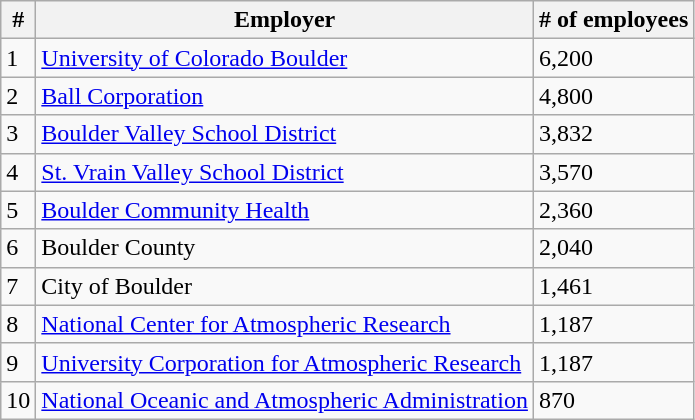<table class="wikitable">
<tr>
<th>#</th>
<th>Employer</th>
<th># of employees</th>
</tr>
<tr>
<td>1</td>
<td><a href='#'>University of Colorado Boulder</a></td>
<td>6,200</td>
</tr>
<tr>
<td>2</td>
<td><a href='#'>Ball Corporation</a></td>
<td>4,800</td>
</tr>
<tr>
<td>3</td>
<td><a href='#'>Boulder Valley School District</a></td>
<td>3,832</td>
</tr>
<tr>
<td>4</td>
<td><a href='#'>St. Vrain Valley School District</a></td>
<td>3,570</td>
</tr>
<tr>
<td>5</td>
<td><a href='#'>Boulder Community Health</a></td>
<td>2,360</td>
</tr>
<tr>
<td>6</td>
<td>Boulder County</td>
<td>2,040</td>
</tr>
<tr>
<td>7</td>
<td>City of Boulder</td>
<td>1,461</td>
</tr>
<tr>
<td>8</td>
<td><a href='#'>National Center for Atmospheric Research</a></td>
<td>1,187</td>
</tr>
<tr>
<td>9</td>
<td><a href='#'>University Corporation for Atmospheric Research</a></td>
<td>1,187</td>
</tr>
<tr>
<td>10</td>
<td><a href='#'>National Oceanic and Atmospheric Administration</a></td>
<td>870</td>
</tr>
</table>
